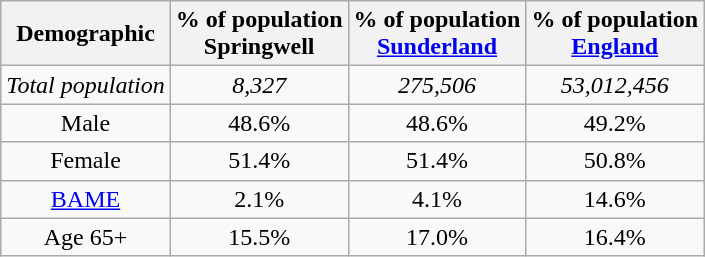<table class="wikitable sortable" style="text-align: center">
<tr>
<th>Demographic</th>
<th><strong>% of population</strong><br><strong>Springwell</strong></th>
<th>% of population<br><a href='#'>Sunderland</a></th>
<th><strong>% of population</strong><br><strong><a href='#'>England</a></strong></th>
</tr>
<tr>
<td><em>Total population</em></td>
<td><em>8,327</em></td>
<td><em>275,506</em></td>
<td><em>53,012,456</em></td>
</tr>
<tr>
<td>Male</td>
<td>48.6%</td>
<td>48.6%</td>
<td>49.2%</td>
</tr>
<tr>
<td>Female</td>
<td>51.4%</td>
<td>51.4%</td>
<td>50.8%</td>
</tr>
<tr>
<td><a href='#'>BAME</a></td>
<td>2.1%</td>
<td>4.1%</td>
<td>14.6%</td>
</tr>
<tr>
<td>Age 65+</td>
<td>15.5%</td>
<td>17.0%</td>
<td>16.4%</td>
</tr>
</table>
